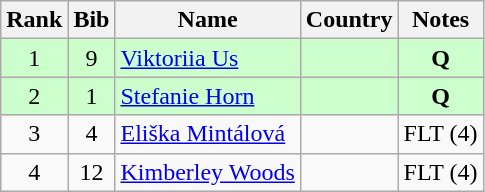<table class="wikitable" style="text-align:center;">
<tr>
<th>Rank</th>
<th>Bib</th>
<th>Name</th>
<th>Country</th>
<th>Notes</th>
</tr>
<tr bgcolor=ccffcc>
<td>1</td>
<td>9</td>
<td align=left><a href='#'>Viktoriia Us</a></td>
<td align=left></td>
<td><strong>Q</strong></td>
</tr>
<tr bgcolor=ccffcc>
<td>2</td>
<td>1</td>
<td align=left><a href='#'>Stefanie Horn</a></td>
<td align=left></td>
<td><strong>Q</strong></td>
</tr>
<tr>
<td>3</td>
<td>4</td>
<td align=left><a href='#'>Eliška Mintálová</a></td>
<td align=left></td>
<td>FLT (4)</td>
</tr>
<tr>
<td>4</td>
<td>12</td>
<td align=left><a href='#'>Kimberley Woods</a></td>
<td align=left></td>
<td>FLT (4)</td>
</tr>
</table>
